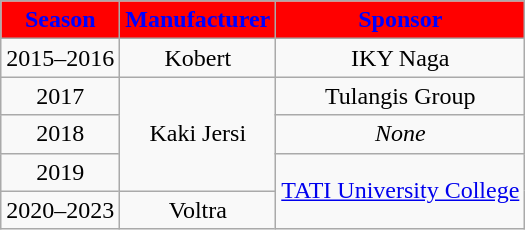<table class="wikitable" style="text-align:center;margin-left:1em;float:center">
<tr>
<th style="background:red; color:Blue;">Season</th>
<th style="background:red; color:Blue;">Manufacturer</th>
<th style="background:red; color:Blue;">Sponsor</th>
</tr>
<tr>
<td>2015–2016</td>
<td>Kobert</td>
<td>IKY Naga</td>
</tr>
<tr>
<td>2017</td>
<td rowspan=3>Kaki Jersi</td>
<td>Tulangis Group</td>
</tr>
<tr>
<td>2018</td>
<td><em>None</em></td>
</tr>
<tr>
<td>2019</td>
<td rowspan=2><a href='#'>TATI University College</a></td>
</tr>
<tr>
<td>2020–2023</td>
<td>Voltra</td>
</tr>
</table>
